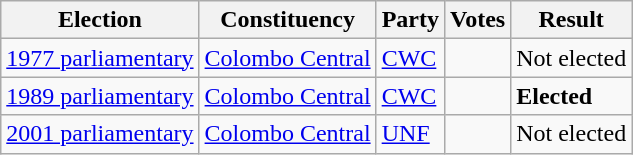<table class="wikitable" style="text-align:left;">
<tr>
<th scope=col>Election</th>
<th scope=col>Constituency</th>
<th scope=col>Party</th>
<th scope=col>Votes</th>
<th scope=col>Result</th>
</tr>
<tr>
<td><a href='#'>1977 parliamentary</a></td>
<td><a href='#'>Colombo Central</a></td>
<td><a href='#'>CWC</a></td>
<td align=right></td>
<td>Not elected</td>
</tr>
<tr>
<td><a href='#'>1989 parliamentary</a></td>
<td><a href='#'>Colombo Central</a></td>
<td><a href='#'>CWC</a></td>
<td align=right></td>
<td><strong>Elected</strong></td>
</tr>
<tr>
<td><a href='#'>2001 parliamentary</a></td>
<td><a href='#'>Colombo Central</a></td>
<td><a href='#'>UNF</a></td>
<td></td>
<td>Not elected</td>
</tr>
</table>
